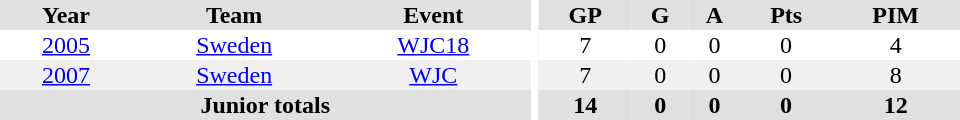<table border="0" cellpadding="1" cellspacing="0" ID="Table3" style="text-align:center; width:40em">
<tr ALIGN="center" bgcolor="#e0e0e0">
<th>Year</th>
<th>Team</th>
<th>Event</th>
<th rowspan="99" bgcolor="#ffffff"></th>
<th>GP</th>
<th>G</th>
<th>A</th>
<th>Pts</th>
<th>PIM</th>
</tr>
<tr>
<td><a href='#'>2005</a></td>
<td><a href='#'>Sweden</a></td>
<td><a href='#'>WJC18</a></td>
<td>7</td>
<td>0</td>
<td>0</td>
<td>0</td>
<td>4</td>
</tr>
<tr bgcolor="#f0f0f0">
<td><a href='#'>2007</a></td>
<td><a href='#'>Sweden</a></td>
<td><a href='#'>WJC</a></td>
<td>7</td>
<td>0</td>
<td>0</td>
<td>0</td>
<td>8</td>
</tr>
<tr bgcolor="#e0e0e0">
<th colspan="3">Junior totals</th>
<th>14</th>
<th>0</th>
<th>0</th>
<th>0</th>
<th>12</th>
</tr>
</table>
